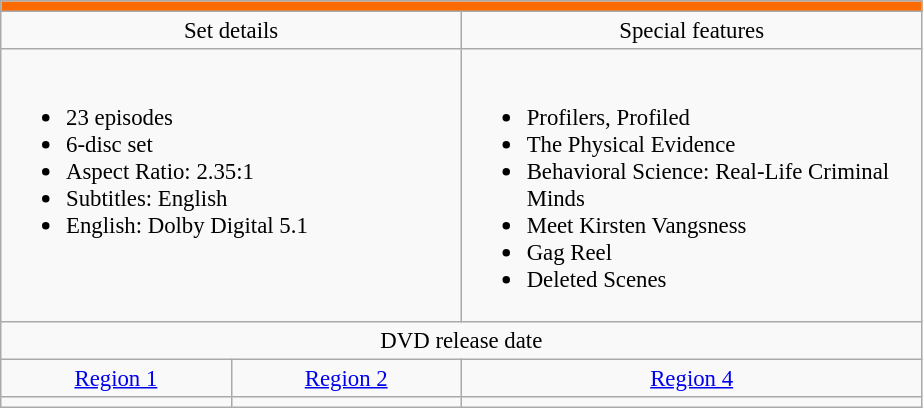<table class="wikitable" style="font-size: 95%;">
<tr style="background:#FD6A00">
<td colspan="4" style="text-align:center;"></td>
</tr>
<tr style="text-align:center;">
<td style="width:300px;" colspan="2">Set details</td>
<td style="width:300px;" colspan="2">Special features</td>
</tr>
<tr valign="top">
<td colspan="2"  style="text-align:left; width:300px;"><br><ul><li>23 episodes</li><li>6-disc set</li><li>Aspect Ratio: 2.35:1</li><li>Subtitles: English</li><li>English: Dolby Digital 5.1</li></ul></td>
<td colspan="3" style="text-align:left; width:300px;"><br><ul><li>Profilers, Profiled</li><li>The Physical Evidence</li><li>Behavioral Science: Real-Life Criminal Minds</li><li>Meet Kirsten Vangsness</li><li>Gag Reel</li><li>Deleted Scenes</li></ul></td>
</tr>
<tr>
<td colspan="3" style="text-align:center;">DVD release date</td>
</tr>
<tr style="text-align:center;">
<td><a href='#'>Region 1</a></td>
<td><a href='#'>Region 2</a></td>
<td><a href='#'>Region 4</a></td>
</tr>
<tr style="text-align:center;">
<td></td>
<td></td>
<td></td>
</tr>
</table>
